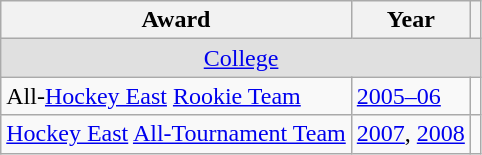<table class="wikitable">
<tr>
<th>Award</th>
<th>Year</th>
<th></th>
</tr>
<tr ALIGN="center" bgcolor="#e0e0e0">
<td colspan="3"><a href='#'>College</a></td>
</tr>
<tr>
<td>All-<a href='#'>Hockey East</a> <a href='#'>Rookie Team</a></td>
<td><a href='#'>2005–06</a></td>
<td></td>
</tr>
<tr>
<td><a href='#'>Hockey East</a> <a href='#'>All-Tournament Team</a></td>
<td><a href='#'>2007</a>, <a href='#'>2008</a></td>
<td></td>
</tr>
</table>
